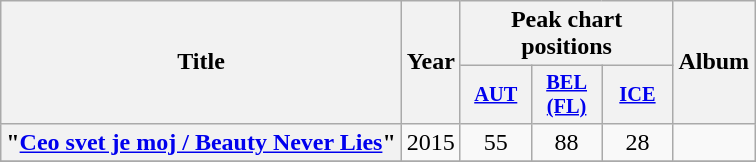<table class="wikitable plainrowheaders" style="text-align:center;">
<tr>
<th scope="col" rowspan="2">Title</th>
<th scope="col" rowspan="2">Year</th>
<th scope="col" colspan="3">Peak chart positions</th>
<th scope="col" rowspan="2">Album</th>
</tr>
<tr>
<th scope="col" style="width:3em;font-size:85%;"><a href='#'>AUT</a><br></th>
<th scope="col" style="width:3em;font-size:85%;"><a href='#'>BEL (FL)</a><br></th>
<th scope="col" style="width:3em;font-size:85%;"><a href='#'>ICE</a><br></th>
</tr>
<tr>
<th scope="row">"<a href='#'>Ceo svet je moj / Beauty Never Lies</a>"</th>
<td>2015</td>
<td>55</td>
<td>88</td>
<td>28</td>
<td></td>
</tr>
<tr>
</tr>
</table>
